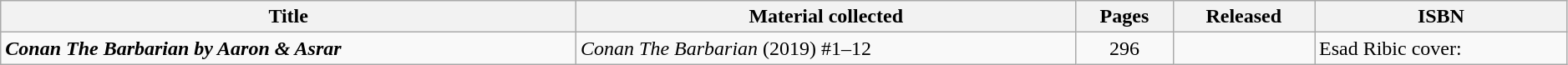<table class="wikitable sortable" width=99%>
<tr>
<th>Title</th>
<th class="unsortable">Material collected</th>
<th>Pages</th>
<th>Released</th>
<th class="unsortable">ISBN</th>
</tr>
<tr>
<td><strong><em>Conan The Barbarian by Aaron & Asrar</em></strong></td>
<td><em>Conan The Barbarian</em> (2019) #1–12</td>
<td style="text-align: center;">296</td>
<td></td>
<td>Esad Ribic cover: </td>
</tr>
</table>
